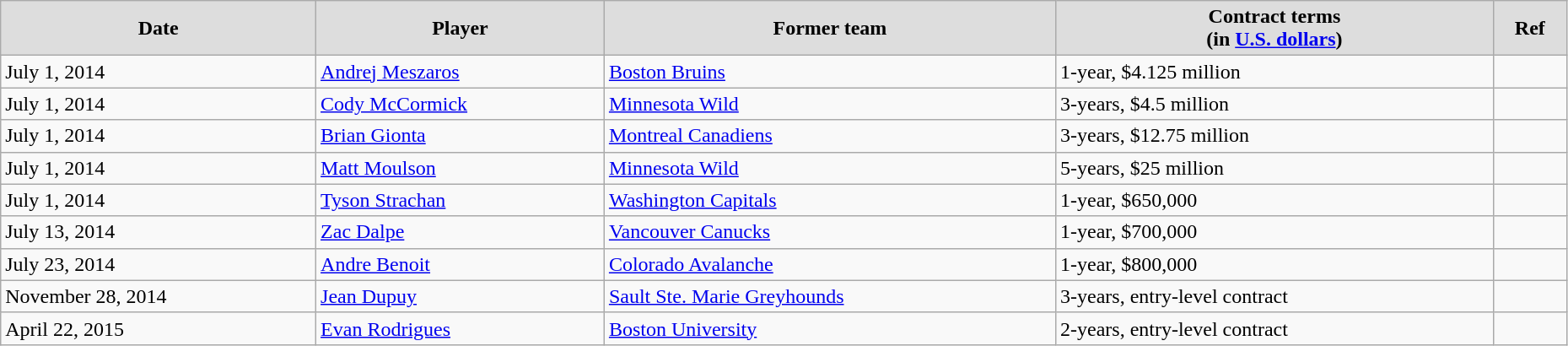<table class="wikitable" width=98%>
<tr align="center" bgcolor="#dddddd">
<td><strong>Date</strong></td>
<td><strong>Player</strong></td>
<td><strong>Former team</strong></td>
<td><strong>Contract terms</strong><br><strong>(in <a href='#'>U.S. dollars</a>)</strong></td>
<td><strong>Ref</strong></td>
</tr>
<tr>
<td>July 1, 2014</td>
<td><a href='#'>Andrej Meszaros</a></td>
<td><a href='#'>Boston Bruins</a></td>
<td>1-year, $4.125 million</td>
<td></td>
</tr>
<tr>
<td>July 1, 2014</td>
<td><a href='#'>Cody McCormick</a></td>
<td><a href='#'>Minnesota Wild</a></td>
<td>3-years, $4.5 million</td>
<td></td>
</tr>
<tr>
<td>July 1, 2014</td>
<td><a href='#'>Brian Gionta</a></td>
<td><a href='#'>Montreal Canadiens</a></td>
<td>3-years, $12.75 million</td>
<td></td>
</tr>
<tr>
<td>July 1, 2014</td>
<td><a href='#'>Matt Moulson</a></td>
<td><a href='#'>Minnesota Wild</a></td>
<td>5-years, $25 million</td>
<td></td>
</tr>
<tr>
<td>July 1, 2014</td>
<td><a href='#'>Tyson Strachan</a></td>
<td><a href='#'>Washington Capitals</a></td>
<td>1-year, $650,000</td>
<td></td>
</tr>
<tr>
<td>July 13, 2014</td>
<td><a href='#'>Zac Dalpe</a></td>
<td><a href='#'>Vancouver Canucks</a></td>
<td>1-year, $700,000</td>
<td></td>
</tr>
<tr>
<td>July 23, 2014</td>
<td><a href='#'>Andre Benoit</a></td>
<td><a href='#'>Colorado Avalanche</a></td>
<td>1-year, $800,000</td>
<td></td>
</tr>
<tr>
<td>November 28, 2014</td>
<td><a href='#'>Jean Dupuy</a></td>
<td><a href='#'>Sault Ste. Marie Greyhounds</a></td>
<td>3-years, entry-level contract</td>
<td></td>
</tr>
<tr>
<td>April 22, 2015</td>
<td><a href='#'>Evan Rodrigues</a></td>
<td><a href='#'>Boston University</a></td>
<td>2-years, entry-level contract</td>
<td></td>
</tr>
</table>
